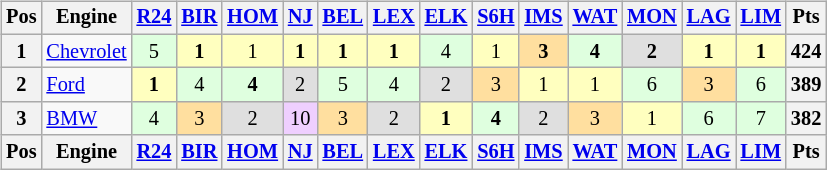<table>
<tr>
<td><br><table class="wikitable" style="font-size:85%; text-align:center">
<tr style="background:#f9f9f9" valign="top">
<th valign="middle">Pos</th>
<th valign="middle">Engine</th>
<th><a href='#'>R24</a><br></th>
<th><a href='#'>BIR</a><br></th>
<th><a href='#'>HOM</a><br></th>
<th><a href='#'>NJ</a><br></th>
<th><a href='#'>BEL</a><br></th>
<th><a href='#'>LEX</a><br></th>
<th><a href='#'>ELK</a><br></th>
<th><a href='#'>S6H</a><br></th>
<th><a href='#'>IMS</a><br></th>
<th><a href='#'>WAT</a><br></th>
<th><a href='#'>MON</a><br></th>
<th><a href='#'>LAG</a><br></th>
<th><a href='#'>LIM</a><br></th>
<th valign="middle">Pts</th>
</tr>
<tr>
<th>1</th>
<td align="left"> <a href='#'>Chevrolet</a></td>
<td style="background:#dfffdf;">5</td>
<td style="background:#ffffbf;"><strong>1</strong></td>
<td style="background:#ffffbf;">1</td>
<td style="background:#ffffbf;"><strong>1</strong></td>
<td style="background:#ffffbf;"><strong>1</strong></td>
<td style="background:#ffffbf;"><strong>1</strong></td>
<td style="background:#dfffdf;">4</td>
<td style="background:#ffffbf;">1</td>
<td style="background:#ffdf9f;"><strong>3</strong></td>
<td style="background:#dfffdf;"><strong>4</strong></td>
<td style="background:#dfdfdf;"><strong>2</strong></td>
<td style="background:#ffffbf;"><strong>1</strong></td>
<td style="background:#ffffbf;"><strong>1</strong></td>
<th>424</th>
</tr>
<tr>
<th>2</th>
<td align="left"> <a href='#'>Ford</a></td>
<td style="background:#ffffbf;"><strong>1</strong></td>
<td style="background:#dfffdf;">4</td>
<td style="background:#dfffdf;"><strong>4</strong></td>
<td style="background:#dfdfdf;">2</td>
<td style="background:#dfffdf;">5</td>
<td style="background:#dfffdf;">4</td>
<td style="background:#dfdfdf;">2</td>
<td style="background:#ffdf9f;">3</td>
<td style="background:#ffffbf;">1</td>
<td style="background:#ffffbf;">1</td>
<td style="background:#dfffdf;">6</td>
<td style="background:#ffdf9f;">3</td>
<td style="background:#dfffdf;">6</td>
<th>389</th>
</tr>
<tr>
<th>3</th>
<td align="left"> <a href='#'>BMW</a></td>
<td style="background:#dfffdf;">4</td>
<td style="background:#ffdf9f;">3</td>
<td style="background:#dfdfdf;">2</td>
<td style="background:#efcfff;">10</td>
<td style="background:#ffdf9f;">3</td>
<td style="background:#dfdfdf;">2</td>
<td style="background:#ffffbf;"><strong>1</strong></td>
<td style="background:#dfffdf;"><strong>4</strong></td>
<td style="background:#dfdfdf;">2</td>
<td style="background:#ffdf9f;">3</td>
<td style="background:#ffffbf;">1</td>
<td style="background:#dfffdf;">6</td>
<td style="background:#dfffdf;">7</td>
<th>382</th>
</tr>
<tr style="background:#f9f9f9" valign="top">
<th valign="middle">Pos</th>
<th valign="middle">Engine</th>
<th><a href='#'>R24</a><br></th>
<th><a href='#'>BIR</a><br></th>
<th><a href='#'>HOM</a><br></th>
<th><a href='#'>NJ</a><br></th>
<th><a href='#'>BEL</a><br></th>
<th><a href='#'>LEX</a><br></th>
<th><a href='#'>ELK</a><br></th>
<th><a href='#'>S6H</a><br></th>
<th><a href='#'>IMS</a><br></th>
<th><a href='#'>WAT</a><br></th>
<th><a href='#'>MON</a><br></th>
<th><a href='#'>LAG</a><br></th>
<th><a href='#'>LIM</a><br></th>
<th valign="middle">Pts</th>
</tr>
</table>
</td>
<td valign="top"></td>
</tr>
</table>
